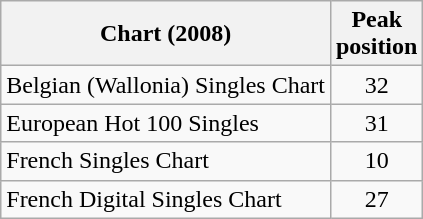<table class="wikitable sortable">
<tr>
<th>Chart (2008)</th>
<th>Peak<br>position</th>
</tr>
<tr>
<td>Belgian (Wallonia) Singles Chart</td>
<td align=center>32</td>
</tr>
<tr>
<td>European Hot 100 Singles</td>
<td align=center>31</td>
</tr>
<tr>
<td>French Singles Chart</td>
<td align=center>10</td>
</tr>
<tr>
<td>French Digital Singles Chart</td>
<td align=center>27</td>
</tr>
</table>
